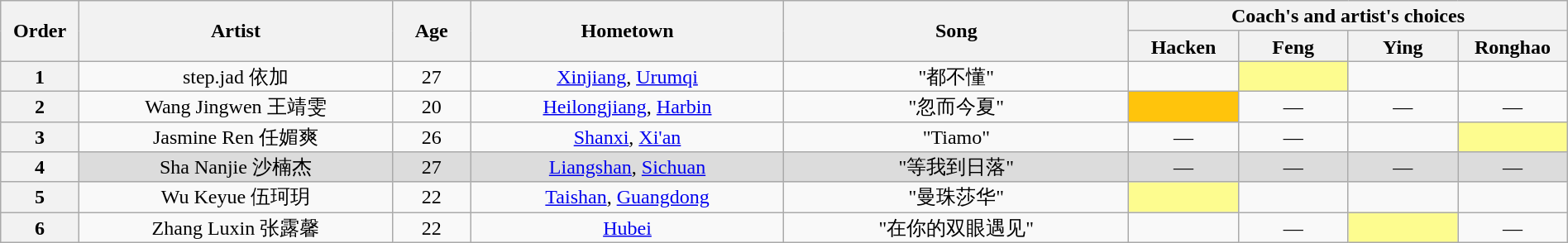<table class="wikitable" style="text-align:center; line-height:17px; width:100%;">
<tr>
<th scope="col" rowspan="2" style="width:05%;">Order</th>
<th scope="col" rowspan="2" style="width:20%;">Artist</th>
<th scope="col" rowspan="2" style="width:05%;">Age</th>
<th scope="col" rowspan="2" style="width:20%;">Hometown</th>
<th scope="col" rowspan="2" style="width:22%;">Song</th>
<th scope="col" colspan="4" style="width:28%;">Coach's and artist's choices</th>
</tr>
<tr>
<th style="width:07%;">Hacken</th>
<th style="width:07%;">Feng</th>
<th style="width:07%;">Ying</th>
<th style="width:07%;">Ronghao</th>
</tr>
<tr>
<th>1</th>
<td>step.jad 依加</td>
<td>27</td>
<td><a href='#'>Xinjiang</a>, <a href='#'>Urumqi</a></td>
<td>"都不懂"</td>
<td><strong></strong></td>
<td style="background:#fdfc8f;"><strong></strong></td>
<td><strong></strong></td>
<td><strong></strong></td>
</tr>
<tr>
<th>2</th>
<td>Wang Jingwen 王靖雯</td>
<td>20</td>
<td><a href='#'>Heilongjiang</a>, <a href='#'>Harbin</a></td>
<td>"忽而今夏"</td>
<td style="background:#FFC40C;"><strong></strong></td>
<td>—</td>
<td>—</td>
<td>—</td>
</tr>
<tr>
<th>3</th>
<td>Jasmine Ren 任媚爽</td>
<td>26</td>
<td><a href='#'>Shanxi</a>, <a href='#'>Xi'an</a></td>
<td>"Tiamo"</td>
<td>—</td>
<td>—</td>
<td><strong></strong></td>
<td style="background:#fdfc8f;"><strong></strong></td>
</tr>
<tr style="background:#DCDCDC;"|>
<th>4</th>
<td>Sha Nanjie  沙楠杰</td>
<td>27</td>
<td><a href='#'>Liangshan</a>, <a href='#'>Sichuan</a></td>
<td>"等我到日落"</td>
<td>—</td>
<td>—</td>
<td>—</td>
<td>—</td>
</tr>
<tr>
<th>5</th>
<td>Wu Keyue 伍珂玥</td>
<td>22</td>
<td><a href='#'>Taishan</a>, <a href='#'>Guangdong</a></td>
<td>"曼珠莎华"</td>
<td style="background:#fdfc8f;"><strong></strong></td>
<td><strong></strong></td>
<td><strong></strong></td>
<td><strong></strong></td>
</tr>
<tr>
<th>6</th>
<td>Zhang Luxin 张露馨</td>
<td>22</td>
<td><a href='#'>Hubei</a></td>
<td>"在你的双眼遇见"</td>
<td><strong></strong></td>
<td>—</td>
<td style="background:#fdfc8f;"><strong></strong></td>
<td>—</td>
</tr>
</table>
